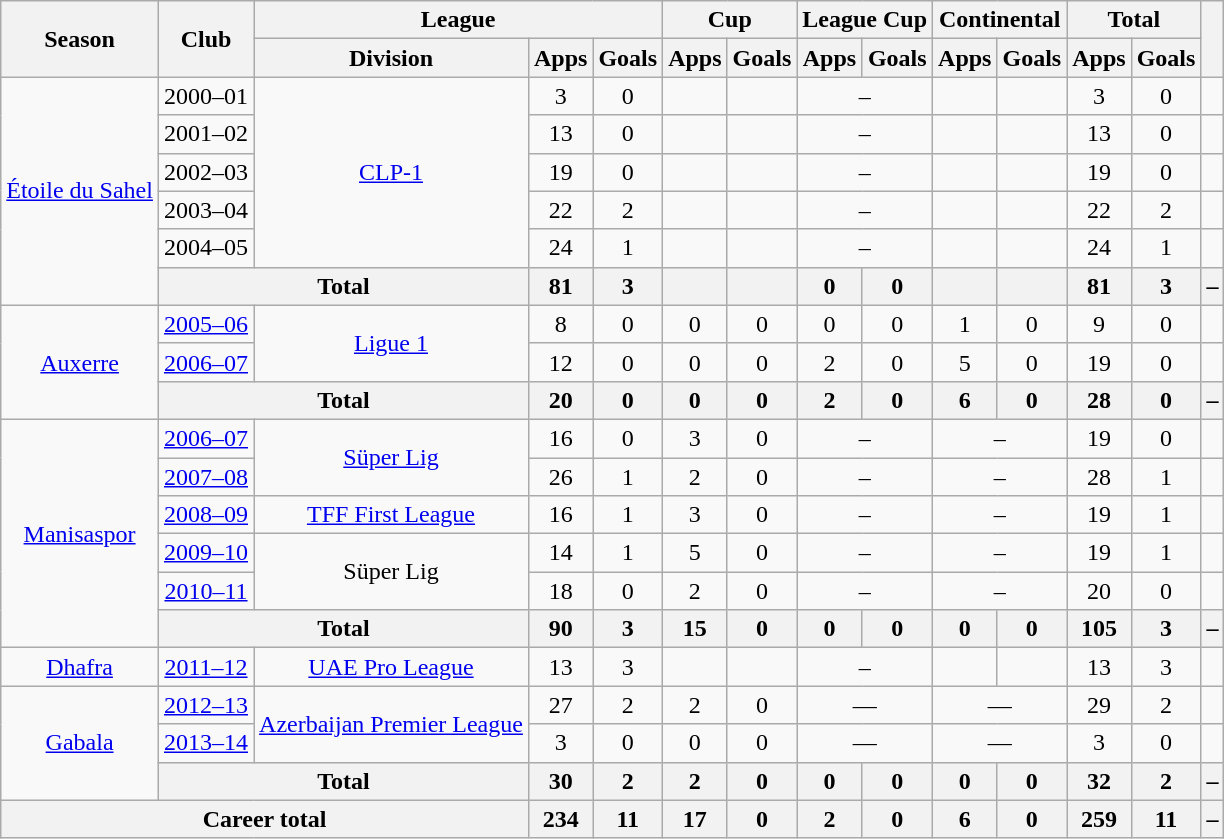<table class="wikitable" style="text-align:center">
<tr>
<th rowspan="2">Season</th>
<th rowspan="2">Club</th>
<th colspan="3">League</th>
<th colspan="2">Cup</th>
<th colspan="2">League Cup</th>
<th colspan="2">Continental</th>
<th colspan="2">Total</th>
<th rowspan="2"></th>
</tr>
<tr>
<th>Division</th>
<th>Apps</th>
<th>Goals</th>
<th>Apps</th>
<th>Goals</th>
<th>Apps</th>
<th>Goals</th>
<th>Apps</th>
<th>Goals</th>
<th>Apps</th>
<th>Goals</th>
</tr>
<tr>
<td rowspan="6"><a href='#'>Étoile du Sahel</a></td>
<td>2000–01</td>
<td rowspan="5"><a href='#'>CLP-1</a></td>
<td>3</td>
<td>0</td>
<td></td>
<td></td>
<td colspan="2">–</td>
<td></td>
<td></td>
<td>3</td>
<td>0</td>
<td></td>
</tr>
<tr>
<td>2001–02</td>
<td>13</td>
<td>0</td>
<td></td>
<td></td>
<td colspan="2">–</td>
<td></td>
<td></td>
<td>13</td>
<td>0</td>
<td></td>
</tr>
<tr>
<td>2002–03</td>
<td>19</td>
<td>0</td>
<td></td>
<td></td>
<td colspan="2">–</td>
<td></td>
<td></td>
<td>19</td>
<td>0</td>
<td></td>
</tr>
<tr>
<td>2003–04</td>
<td>22</td>
<td>2</td>
<td></td>
<td></td>
<td colspan="2">–</td>
<td></td>
<td></td>
<td>22</td>
<td>2</td>
<td></td>
</tr>
<tr>
<td>2004–05</td>
<td>24</td>
<td>1</td>
<td></td>
<td></td>
<td colspan="2">–</td>
<td></td>
<td></td>
<td>24</td>
<td>1</td>
<td></td>
</tr>
<tr>
<th colspan="2">Total</th>
<th>81</th>
<th>3</th>
<th></th>
<th></th>
<th>0</th>
<th>0</th>
<th></th>
<th></th>
<th>81</th>
<th>3</th>
<th>–</th>
</tr>
<tr>
<td rowspan="3"><a href='#'>Auxerre</a></td>
<td><a href='#'>2005–06</a></td>
<td rowspan="2"><a href='#'>Ligue 1</a></td>
<td>8</td>
<td>0</td>
<td>0</td>
<td>0</td>
<td>0</td>
<td>0</td>
<td>1</td>
<td>0</td>
<td>9</td>
<td>0</td>
<td></td>
</tr>
<tr>
<td><a href='#'>2006–07</a></td>
<td>12</td>
<td>0</td>
<td>0</td>
<td>0</td>
<td>2</td>
<td>0</td>
<td>5</td>
<td>0</td>
<td>19</td>
<td>0</td>
<td></td>
</tr>
<tr>
<th colspan="2">Total</th>
<th>20</th>
<th>0</th>
<th>0</th>
<th>0</th>
<th>2</th>
<th>0</th>
<th>6</th>
<th>0</th>
<th>28</th>
<th>0</th>
<th>–</th>
</tr>
<tr>
<td rowspan="6"><a href='#'>Manisaspor</a></td>
<td><a href='#'>2006–07</a></td>
<td rowspan="2"><a href='#'>Süper Lig</a></td>
<td>16</td>
<td>0</td>
<td>3</td>
<td>0</td>
<td colspan="2">–</td>
<td colspan="2">–</td>
<td>19</td>
<td>0</td>
<td></td>
</tr>
<tr>
<td><a href='#'>2007–08</a></td>
<td>26</td>
<td>1</td>
<td>2</td>
<td>0</td>
<td colspan="2">–</td>
<td colspan="2">–</td>
<td>28</td>
<td>1</td>
<td></td>
</tr>
<tr>
<td><a href='#'>2008–09</a></td>
<td><a href='#'>TFF First League</a></td>
<td>16</td>
<td>1</td>
<td>3</td>
<td>0</td>
<td colspan="2">–</td>
<td colspan="2">–</td>
<td>19</td>
<td>1</td>
<td></td>
</tr>
<tr>
<td><a href='#'>2009–10</a></td>
<td rowspan="2">Süper Lig</td>
<td>14</td>
<td>1</td>
<td>5</td>
<td>0</td>
<td colspan="2">–</td>
<td colspan="2">–</td>
<td>19</td>
<td>1</td>
<td></td>
</tr>
<tr>
<td><a href='#'>2010–11</a></td>
<td>18</td>
<td>0</td>
<td>2</td>
<td>0</td>
<td colspan="2">–</td>
<td colspan="2">–</td>
<td>20</td>
<td>0</td>
<td></td>
</tr>
<tr>
<th colspan="2">Total</th>
<th>90</th>
<th>3</th>
<th>15</th>
<th>0</th>
<th>0</th>
<th>0</th>
<th>0</th>
<th>0</th>
<th>105</th>
<th>3</th>
<th>–</th>
</tr>
<tr>
<td><a href='#'>Dhafra</a></td>
<td><a href='#'>2011–12</a></td>
<td><a href='#'>UAE Pro League</a></td>
<td>13</td>
<td>3</td>
<td></td>
<td></td>
<td colspan="2">–</td>
<td></td>
<td></td>
<td>13</td>
<td>3</td>
<td></td>
</tr>
<tr>
<td rowspan="3"><a href='#'>Gabala</a></td>
<td><a href='#'>2012–13</a></td>
<td rowspan="2"><a href='#'>Azerbaijan Premier League</a></td>
<td>27</td>
<td>2</td>
<td>2</td>
<td>0</td>
<td colspan="2">—</td>
<td colspan="2">—</td>
<td>29</td>
<td>2</td>
<td></td>
</tr>
<tr>
<td><a href='#'>2013–14</a></td>
<td>3</td>
<td>0</td>
<td>0</td>
<td>0</td>
<td colspan="2">—</td>
<td colspan="2">—</td>
<td>3</td>
<td>0</td>
<td></td>
</tr>
<tr>
<th colspan="2">Total</th>
<th>30</th>
<th>2</th>
<th>2</th>
<th>0</th>
<th>0</th>
<th>0</th>
<th>0</th>
<th>0</th>
<th>32</th>
<th>2</th>
<th>–</th>
</tr>
<tr>
<th colspan="3">Career total</th>
<th>234</th>
<th>11</th>
<th>17</th>
<th>0</th>
<th>2</th>
<th>0</th>
<th>6</th>
<th>0</th>
<th>259</th>
<th>11</th>
<th>–</th>
</tr>
</table>
